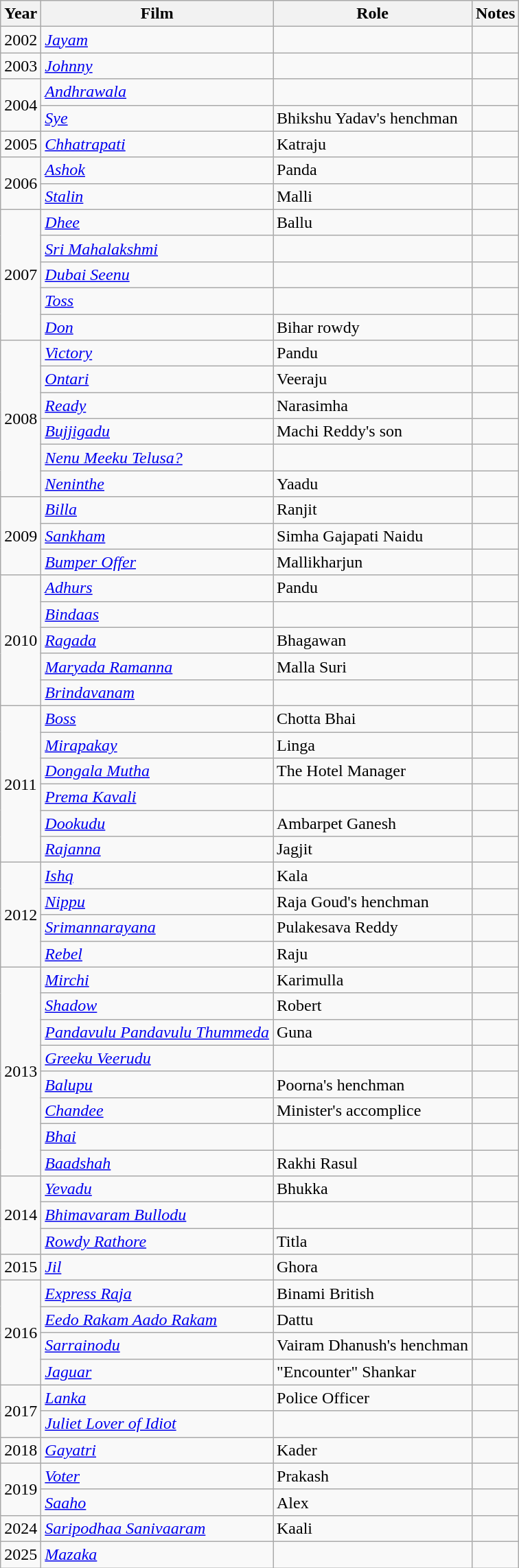<table class="wikitable">
<tr>
<th>Year</th>
<th>Film</th>
<th>Role</th>
<th>Notes</th>
</tr>
<tr>
<td>2002</td>
<td><em><a href='#'>Jayam</a></em></td>
<td></td>
<td></td>
</tr>
<tr>
<td>2003</td>
<td><em><a href='#'>Johnny</a></em></td>
<td></td>
<td></td>
</tr>
<tr>
<td rowspan="2">2004</td>
<td><em><a href='#'>Andhrawala</a></em></td>
<td></td>
<td></td>
</tr>
<tr>
<td><em><a href='#'>Sye</a></em></td>
<td>Bhikshu Yadav's henchman</td>
<td></td>
</tr>
<tr>
<td>2005</td>
<td><em><a href='#'>Chhatrapati</a></em></td>
<td>Katraju</td>
<td></td>
</tr>
<tr>
<td rowspan="2">2006</td>
<td><em><a href='#'>Ashok</a></em></td>
<td>Panda</td>
<td></td>
</tr>
<tr>
<td><em><a href='#'>Stalin</a></em></td>
<td>Malli</td>
<td></td>
</tr>
<tr>
<td rowspan="5">2007</td>
<td><em><a href='#'>Dhee</a></em></td>
<td>Ballu</td>
<td></td>
</tr>
<tr>
<td><em><a href='#'>Sri Mahalakshmi</a></em></td>
<td></td>
<td></td>
</tr>
<tr>
<td><em><a href='#'>Dubai Seenu</a></em></td>
<td></td>
<td></td>
</tr>
<tr>
<td><em><a href='#'>Toss</a></em></td>
<td></td>
<td></td>
</tr>
<tr>
<td><em><a href='#'>Don</a></em></td>
<td>Bihar rowdy</td>
<td></td>
</tr>
<tr>
<td rowspan="6">2008</td>
<td><em><a href='#'>Victory</a></em></td>
<td>Pandu</td>
<td></td>
</tr>
<tr>
<td><em><a href='#'>Ontari</a></em></td>
<td>Veeraju</td>
<td></td>
</tr>
<tr>
<td><em><a href='#'>Ready</a></em></td>
<td>Narasimha</td>
<td></td>
</tr>
<tr>
<td><em><a href='#'>Bujjigadu</a></em></td>
<td>Machi Reddy's son</td>
<td></td>
</tr>
<tr>
<td><em><a href='#'>Nenu Meeku Telusa?</a></em></td>
<td></td>
<td></td>
</tr>
<tr>
<td><em><a href='#'>Neninthe</a></em></td>
<td>Yaadu</td>
<td></td>
</tr>
<tr>
<td rowspan="3">2009</td>
<td><em><a href='#'>Billa</a></em></td>
<td>Ranjit</td>
<td></td>
</tr>
<tr>
<td><em><a href='#'>Sankham</a></em></td>
<td>Simha Gajapati Naidu</td>
<td></td>
</tr>
<tr>
<td><em><a href='#'>Bumper Offer</a></em></td>
<td>Mallikharjun</td>
<td></td>
</tr>
<tr>
<td rowspan="5">2010</td>
<td><em><a href='#'>Adhurs</a></em></td>
<td>Pandu</td>
<td></td>
</tr>
<tr>
<td><em><a href='#'>Bindaas</a></em></td>
<td></td>
<td></td>
</tr>
<tr>
<td><em><a href='#'>Ragada</a></em></td>
<td>Bhagawan</td>
<td></td>
</tr>
<tr>
<td><em><a href='#'>Maryada Ramanna</a></em></td>
<td>Malla Suri</td>
<td></td>
</tr>
<tr>
<td><em><a href='#'>Brindavanam</a></em></td>
<td></td>
<td></td>
</tr>
<tr>
<td rowspan="6">2011</td>
<td><em><a href='#'>Boss</a></em></td>
<td>Chotta Bhai</td>
<td></td>
</tr>
<tr>
<td><em><a href='#'>Mirapakay</a></em></td>
<td>Linga</td>
<td></td>
</tr>
<tr>
<td><em><a href='#'>Dongala Mutha</a></em></td>
<td>The Hotel Manager</td>
<td></td>
</tr>
<tr>
<td><em><a href='#'>Prema Kavali</a></em></td>
<td></td>
<td></td>
</tr>
<tr>
<td><em><a href='#'>Dookudu</a></em></td>
<td>Ambarpet Ganesh</td>
<td></td>
</tr>
<tr>
<td><em><a href='#'>Rajanna</a></em></td>
<td>Jagjit</td>
<td></td>
</tr>
<tr>
<td rowspan="4">2012</td>
<td><em><a href='#'>Ishq</a></em></td>
<td>Kala</td>
<td></td>
</tr>
<tr>
<td><em><a href='#'>Nippu</a></em></td>
<td>Raja Goud's henchman</td>
<td></td>
</tr>
<tr>
<td><em><a href='#'>Srimannarayana</a></em></td>
<td>Pulakesava Reddy</td>
<td></td>
</tr>
<tr>
<td><em><a href='#'>Rebel</a></em></td>
<td>Raju</td>
<td></td>
</tr>
<tr>
<td rowspan="8">2013</td>
<td><em><a href='#'>Mirchi</a></em></td>
<td>Karimulla</td>
<td></td>
</tr>
<tr>
<td><em><a href='#'>Shadow</a></em></td>
<td>Robert</td>
<td></td>
</tr>
<tr>
<td><em><a href='#'>Pandavulu Pandavulu Thummeda</a></em></td>
<td>Guna</td>
<td></td>
</tr>
<tr>
<td><em><a href='#'>Greeku Veerudu</a></em></td>
<td></td>
<td></td>
</tr>
<tr>
<td><em><a href='#'>Balupu</a></em></td>
<td>Poorna's henchman</td>
<td></td>
</tr>
<tr>
<td><em><a href='#'>Chandee</a></em></td>
<td>Minister's accomplice</td>
<td></td>
</tr>
<tr>
<td><em><a href='#'>Bhai</a></em></td>
<td></td>
<td></td>
</tr>
<tr>
<td><em><a href='#'>Baadshah</a></em></td>
<td>Rakhi Rasul</td>
<td></td>
</tr>
<tr>
<td rowspan="3">2014</td>
<td><em><a href='#'>Yevadu</a></em></td>
<td>Bhukka</td>
<td></td>
</tr>
<tr>
<td><em><a href='#'>Bhimavaram Bullodu</a></em></td>
<td></td>
<td></td>
</tr>
<tr>
<td><em><a href='#'>Rowdy Rathore</a></em></td>
<td>Titla</td>
<td></td>
</tr>
<tr>
<td>2015</td>
<td><em><a href='#'>Jil</a></em></td>
<td>Ghora</td>
<td></td>
</tr>
<tr>
<td rowspan="4">2016</td>
<td><em><a href='#'>Express Raja</a></em></td>
<td>Binami British</td>
<td></td>
</tr>
<tr>
<td><em><a href='#'>Eedo Rakam Aado Rakam</a></em></td>
<td>Dattu</td>
<td></td>
</tr>
<tr>
<td><em><a href='#'>Sarrainodu</a></em></td>
<td>Vairam Dhanush's henchman</td>
<td></td>
</tr>
<tr>
<td><em><a href='#'>Jaguar</a></em></td>
<td>"Encounter" Shankar</td>
<td></td>
</tr>
<tr>
<td rowspan="2">2017</td>
<td><em><a href='#'>Lanka</a></em></td>
<td>Police Officer</td>
<td></td>
</tr>
<tr>
<td><em><a href='#'>Juliet Lover of Idiot</a></em></td>
<td></td>
<td></td>
</tr>
<tr>
<td>2018</td>
<td><em><a href='#'>Gayatri</a></em></td>
<td>Kader</td>
<td></td>
</tr>
<tr>
<td rowspan="2">2019</td>
<td><em><a href='#'>Voter</a></em></td>
<td>Prakash</td>
<td></td>
</tr>
<tr>
<td><em><a href='#'>Saaho</a></em></td>
<td>Alex</td>
<td></td>
</tr>
<tr>
<td>2024</td>
<td><em><a href='#'>Saripodhaa Sanivaaram</a></em></td>
<td>Kaali</td>
<td></td>
</tr>
<tr>
<td>2025</td>
<td><em><a href='#'>Mazaka</a></em></td>
<td></td>
<td></td>
</tr>
</table>
